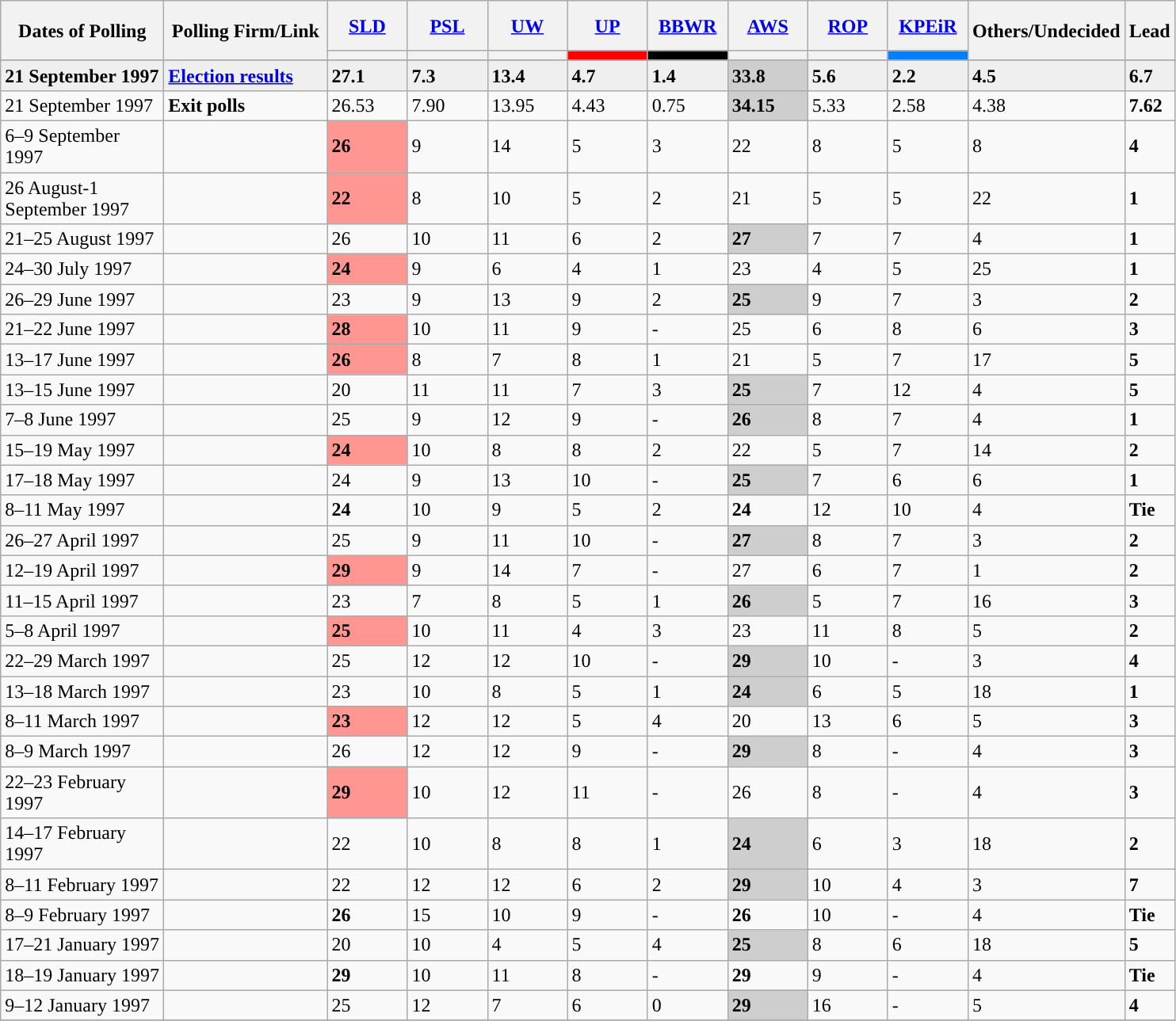<table class="wikitable sortable collapsible">
<tr style="height:42px; text-align:center; background-color:#E9E9E9">
<th rowspan="2" data-sort-type="date" style="width:130px;">Dates of Polling</th>
<th rowspan="2" style="width:130px;">Polling Firm/Link</th>
<th style="width:60px;" class="unsortable"><a href='#'>SLD</a></th>
<th style="width:60px;" class="unsortable"><a href='#'>PSL</a></th>
<th style="width:60px;" class="unsortable"><a href='#'>UW</a></th>
<th style="width:60px;" class="unsortable"><a href='#'>UP</a></th>
<th style="width:60px;" class="unsortable"><a href='#'>BBWR</a></th>
<th style="width:60px;" class="unsortable"><a href='#'>AWS</a></th>
<th style="width:60px;" class="unsortable"><a href='#'>ROP</a></th>
<th style="width:60px;" class="unsortable"><a href='#'>KPEiR</a></th>
<th rowspan="2" data-sort-type="number" style="width:40px;">Others/Undecided</th>
<th rowspan="2" data-sort-type="number" style="width:30px;">Lead</th>
</tr>
<tr>
<th data-sort-type="number" style="height:1px; background:"></th>
<th data-sort-type="number" style="height:1px; background:"></th>
<th data-sort-type="number" style="height:1px; background:"></th>
<th data-sort-type="number" style="height:1px; background:Red;"></th>
<th data-sort-type="number" style="height:1px; background:Black;"></th>
<th data-sort-type="number" style="height:1px; background:"></th>
<th data-sort-type="number" style="height:1px; background:"></th>
<th data-sort-type="number" style="height:1px; background:#007FFF;"></th>
</tr>
<tr>
</tr>
<tr style="background:#EFEFEF; font-weight:bold;">
<td>21 September 1997</td>
<td><a href='#'>Election results</a></td>
<td>27.1</td>
<td>7.3</td>
<td>13.4</td>
<td>4.7</td>
<td>1.4</td>
<td style="background:#CECECE"><strong>33.8</strong></td>
<td>5.6</td>
<td>2.2</td>
<td>4.5</td>
<td style="background:"><strong>6.7</strong></td>
</tr>
<tr>
<td>21 September 1997</td>
<td><strong>Exit polls</strong><br></td>
<td>26.53</td>
<td>7.90</td>
<td>13.95</td>
<td>4.43</td>
<td>0.75</td>
<td style="background:#CECECE"><strong>34.15</strong></td>
<td>5.33</td>
<td>2.58</td>
<td>4.38</td>
<td style="background:"><strong>7.62</strong></td>
</tr>
<tr>
<td>6–9 September 1997</td>
<td></td>
<td style="background:#FF9691"><strong>26</strong></td>
<td>9</td>
<td>14</td>
<td>5</td>
<td>3</td>
<td>22</td>
<td>8</td>
<td>5</td>
<td>8</td>
<td style="background:"><strong>4</strong></td>
</tr>
<tr>
<td>26 August-1 September 1997</td>
<td></td>
<td style="background:#FF9691"><strong>22</strong></td>
<td>8</td>
<td>10</td>
<td>5</td>
<td>2</td>
<td>21</td>
<td>5</td>
<td>5</td>
<td>22</td>
<td style="background:"><strong>1</strong></td>
</tr>
<tr>
<td>21–25 August 1997</td>
<td></td>
<td>26</td>
<td>10</td>
<td>11</td>
<td>6</td>
<td>2</td>
<td style="background:#CECECE"><strong>27</strong></td>
<td>7</td>
<td>7</td>
<td>4</td>
<td style="background:"><strong>1</strong></td>
</tr>
<tr>
<td>24–30 July 1997</td>
<td></td>
<td style="background:#FF9691"><strong>24</strong></td>
<td>9</td>
<td>6</td>
<td>4</td>
<td>1</td>
<td>23</td>
<td>4</td>
<td>5</td>
<td>25</td>
<td style="background:"><strong>1</strong></td>
</tr>
<tr>
<td>26–29 June 1997</td>
<td></td>
<td>23</td>
<td>9</td>
<td>13</td>
<td>9</td>
<td>2</td>
<td style="background:#CECECE"><strong>25</strong></td>
<td>9</td>
<td>7</td>
<td>3</td>
<td style="background:"><strong>2</strong></td>
</tr>
<tr>
<td>21–22 June 1997</td>
<td></td>
<td style="background:#FF9691"><strong>28</strong></td>
<td>10</td>
<td>11</td>
<td>9</td>
<td>-</td>
<td>25</td>
<td>6</td>
<td>8</td>
<td>6</td>
<td style="background:"><strong>3</strong></td>
</tr>
<tr>
<td>13–17 June 1997</td>
<td></td>
<td style="background:#FF9691"><strong>26</strong></td>
<td>8</td>
<td>7</td>
<td>8</td>
<td>1</td>
<td>21</td>
<td>5</td>
<td>7</td>
<td>17</td>
<td style="background:"><strong>5</strong></td>
</tr>
<tr>
<td>13–15 June 1997</td>
<td></td>
<td>20</td>
<td>11</td>
<td>11</td>
<td>7</td>
<td>3</td>
<td style="background:#CECECE"><strong>25</strong></td>
<td>7</td>
<td>12</td>
<td>4</td>
<td style="background:"><strong>5</strong></td>
</tr>
<tr>
<td>7–8 June 1997</td>
<td></td>
<td>25</td>
<td>9</td>
<td>12</td>
<td>9</td>
<td>-</td>
<td style="background:#CECECE"><strong>26</strong></td>
<td>8</td>
<td>7</td>
<td>4</td>
<td style="background:"><strong>1</strong></td>
</tr>
<tr>
<td>15–19 May 1997</td>
<td></td>
<td style="background:#FF9691"><strong>24</strong></td>
<td>10</td>
<td>8</td>
<td>8</td>
<td>2</td>
<td>22</td>
<td>5</td>
<td>7</td>
<td>14</td>
<td style="background:"><strong>2</strong></td>
</tr>
<tr>
<td>17–18 May 1997</td>
<td></td>
<td>24</td>
<td>9</td>
<td>13</td>
<td>10</td>
<td>-</td>
<td style="background:#CECECE"><strong>25</strong></td>
<td>7</td>
<td>6</td>
<td>6</td>
<td style="background:"><strong>1</strong></td>
</tr>
<tr>
<td>8–11 May 1997</td>
<td></td>
<td><strong>24</strong></td>
<td>10</td>
<td>9</td>
<td>5</td>
<td>2</td>
<td><strong>24</strong></td>
<td>12</td>
<td>10</td>
<td>4</td>
<td><strong>Tie</strong></td>
</tr>
<tr>
<td>26–27 April 1997</td>
<td></td>
<td>25</td>
<td>9</td>
<td>11</td>
<td>10</td>
<td>-</td>
<td style="background:#CECECE"><strong>27</strong></td>
<td>8</td>
<td>7</td>
<td>3</td>
<td style="background:"><strong>2</strong></td>
</tr>
<tr>
<td>12–19 April 1997</td>
<td></td>
<td style="background:#FF9691"><strong>29</strong></td>
<td>9</td>
<td>14</td>
<td>7</td>
<td>-</td>
<td>27</td>
<td>6</td>
<td>7</td>
<td>1</td>
<td style="background:"><strong>2</strong></td>
</tr>
<tr>
<td>11–15 April 1997</td>
<td></td>
<td>23</td>
<td>7</td>
<td>8</td>
<td>5</td>
<td>1</td>
<td style="background:#CECECE"><strong>26</strong></td>
<td>5</td>
<td>7</td>
<td>16</td>
<td style="background:"><strong>3</strong></td>
</tr>
<tr>
<td>5–8 April 1997</td>
<td></td>
<td style="background:#FF9691"><strong>25</strong></td>
<td>10</td>
<td>11</td>
<td>4</td>
<td>3</td>
<td>23</td>
<td>11</td>
<td>8</td>
<td>5</td>
<td style="background:"><strong>2</strong></td>
</tr>
<tr>
<td>22–29 March 1997</td>
<td></td>
<td>25</td>
<td>12</td>
<td>12</td>
<td>10</td>
<td>-</td>
<td style="background:#CECECE"><strong>29</strong></td>
<td>10</td>
<td>-</td>
<td>3</td>
<td style="background:"><strong>4</strong></td>
</tr>
<tr>
<td>13–18 March 1997</td>
<td></td>
<td>23</td>
<td>10</td>
<td>8</td>
<td>5</td>
<td>1</td>
<td style="background:#CECECE"><strong>24</strong></td>
<td>6</td>
<td>5</td>
<td>18</td>
<td style="background:"><strong>1</strong></td>
</tr>
<tr>
<td>8–11 March 1997</td>
<td></td>
<td style="background:#FF9691"><strong>23</strong></td>
<td>12</td>
<td>12</td>
<td>5</td>
<td>4</td>
<td>20</td>
<td>13</td>
<td>6</td>
<td>5</td>
<td style="background:"><strong>3</strong></td>
</tr>
<tr>
<td>8–9 March 1997</td>
<td></td>
<td>26</td>
<td>12</td>
<td>12</td>
<td>9</td>
<td>-</td>
<td style="background:#CECECE"><strong>29</strong></td>
<td>8</td>
<td>-</td>
<td>4</td>
<td style="background:"><strong>3</strong></td>
</tr>
<tr>
<td>22–23 February 1997</td>
<td></td>
<td style="background:#FF9691"><strong>29</strong></td>
<td>10</td>
<td>12</td>
<td>11</td>
<td>-</td>
<td>26</td>
<td>8</td>
<td>-</td>
<td>4</td>
<td style="background:"><strong>3</strong></td>
</tr>
<tr>
<td>14–17 February 1997</td>
<td></td>
<td>22</td>
<td>10</td>
<td>8</td>
<td>8</td>
<td>1</td>
<td style="background:#CECECE"><strong>24</strong></td>
<td>6</td>
<td>3</td>
<td>18</td>
<td style="background:"><strong>2</strong></td>
</tr>
<tr>
<td>8–11 February 1997</td>
<td></td>
<td>22</td>
<td>12</td>
<td>12</td>
<td>6</td>
<td>2</td>
<td style="background:#CECECE"><strong>29</strong></td>
<td>10</td>
<td>4</td>
<td>3</td>
<td style="background:"><strong>7</strong></td>
</tr>
<tr>
<td>8–9 February 1997</td>
<td></td>
<td><strong>26</strong></td>
<td>15</td>
<td>10</td>
<td>9</td>
<td>-</td>
<td><strong>26</strong></td>
<td>10</td>
<td>-</td>
<td>4</td>
<td><strong>Tie</strong></td>
</tr>
<tr>
<td>17–21 January 1997</td>
<td></td>
<td>20</td>
<td>10</td>
<td>4</td>
<td>5</td>
<td>4</td>
<td style="background:#CECECE"><strong>25</strong></td>
<td>8</td>
<td>6</td>
<td>18</td>
<td style="background:"><strong>5</strong></td>
</tr>
<tr>
<td>18–19 January 1997</td>
<td></td>
<td><strong>29</strong></td>
<td>10</td>
<td>11</td>
<td>8</td>
<td>-</td>
<td><strong>29</strong></td>
<td>9</td>
<td>-</td>
<td>4</td>
<td><strong>Tie</strong></td>
</tr>
<tr>
<td>9–12 January 1997</td>
<td></td>
<td>25</td>
<td>12</td>
<td>7</td>
<td>6</td>
<td>0</td>
<td style="background:#CECECE"><strong>29</strong></td>
<td>16</td>
<td>-</td>
<td>5</td>
<td style="background:"><strong>4</strong></td>
</tr>
<tr>
</tr>
</table>
